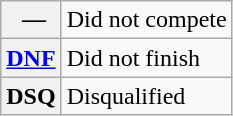<table class="wikitable">
<tr>
<th scope="row"> —</th>
<td>Did not compete</td>
</tr>
<tr>
<th scope="row"><a href='#'>DNF</a></th>
<td>Did not finish</td>
</tr>
<tr>
<th scope="row">DSQ</th>
<td>Disqualified</td>
</tr>
</table>
